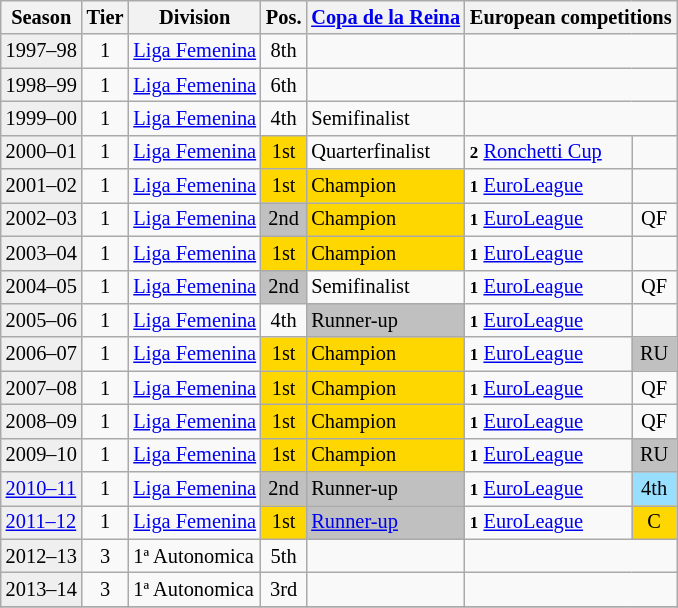<table class="wikitable" style="font-size:85%">
<tr>
<th>Season</th>
<th>Tier</th>
<th>Division</th>
<th>Pos.</th>
<th><a href='#'>Copa de la Reina</a></th>
<th colspan=2>European competitions</th>
</tr>
<tr>
<td style="background:#efefef;">1997–98</td>
<td align="center">1</td>
<td><a href='#'>Liga Femenina</a></td>
<td align="center">8th</td>
<td></td>
<td colspan=2></td>
</tr>
<tr>
<td style="background:#efefef;">1998–99</td>
<td align="center">1</td>
<td><a href='#'>Liga Femenina</a></td>
<td align="center">6th</td>
<td></td>
<td colspan=2></td>
</tr>
<tr>
<td style="background:#efefef;">1999–00</td>
<td align="center">1</td>
<td><a href='#'>Liga Femenina</a></td>
<td align="center">4th</td>
<td>Semifinalist</td>
<td colspan=2></td>
</tr>
<tr>
<td style="background:#efefef;">2000–01</td>
<td align="center">1</td>
<td><a href='#'>Liga Femenina</a></td>
<td style="background:gold" align="center">1st</td>
<td>Quarterfinalist</td>
<td><small><strong>2</strong></small> <a href='#'>Ronchetti Cup</a></td>
<td align=center></td>
</tr>
<tr>
<td style="background:#efefef;">2001–02</td>
<td align="center">1</td>
<td><a href='#'>Liga Femenina</a></td>
<td style="background:gold" align="center">1st</td>
<td style="background:gold">Champion</td>
<td><small><strong>1</strong></small> <a href='#'>EuroLeague</a></td>
<td align=center></td>
</tr>
<tr>
<td style="background:#efefef;">2002–03</td>
<td align="center">1</td>
<td><a href='#'>Liga Femenina</a></td>
<td style="background:silver" align="center">2nd</td>
<td style="background:gold">Champion</td>
<td><small><strong>1</strong></small> <a href='#'>EuroLeague</a></td>
<td align=center>QF</td>
</tr>
<tr>
<td style="background:#efefef;">2003–04</td>
<td align="center">1</td>
<td><a href='#'>Liga Femenina</a></td>
<td style="background:gold" align="center">1st</td>
<td style="background:gold">Champion</td>
<td><small><strong>1</strong></small> <a href='#'>EuroLeague</a></td>
<td align=center></td>
</tr>
<tr>
<td style="background:#efefef;">2004–05</td>
<td align="center">1</td>
<td><a href='#'>Liga Femenina</a></td>
<td style="background:silver" align="center">2nd</td>
<td>Semifinalist</td>
<td><small><strong>1</strong></small> <a href='#'>EuroLeague</a></td>
<td align=center>QF</td>
</tr>
<tr>
<td style="background:#efefef;">2005–06</td>
<td align="center">1</td>
<td><a href='#'>Liga Femenina</a></td>
<td align="center">4th</td>
<td style="background:silver">Runner-up</td>
<td><small><strong>1</strong></small> <a href='#'>EuroLeague</a></td>
<td align=center></td>
</tr>
<tr>
<td style="background:#efefef;">2006–07</td>
<td align="center">1</td>
<td><a href='#'>Liga Femenina</a></td>
<td style="background:gold" align="center">1st</td>
<td style="background:gold">Champion</td>
<td><small><strong>1</strong></small> <a href='#'>EuroLeague</a></td>
<td align=center bgcolor=silver>RU</td>
</tr>
<tr>
<td style="background:#efefef;">2007–08</td>
<td align="center">1</td>
<td><a href='#'>Liga Femenina</a></td>
<td style="background:gold" align="center">1st</td>
<td style="background:gold">Champion</td>
<td><small><strong>1</strong></small> <a href='#'>EuroLeague</a></td>
<td align=center>QF</td>
</tr>
<tr>
<td style="background:#efefef;">2008–09</td>
<td align="center">1</td>
<td><a href='#'>Liga Femenina</a></td>
<td style="background:gold" align="center">1st</td>
<td style="background:gold">Champion</td>
<td><small><strong>1</strong></small> <a href='#'>EuroLeague</a></td>
<td align=center>QF</td>
</tr>
<tr>
<td style="background:#efefef;">2009–10</td>
<td align="center">1</td>
<td><a href='#'>Liga Femenina</a></td>
<td style="background:gold" align="center">1st</td>
<td style="background:gold">Champion</td>
<td><small><strong>1</strong></small> <a href='#'>EuroLeague</a></td>
<td align=center bgcolor=silver>RU</td>
</tr>
<tr>
<td style="background:#efefef;"><a href='#'>2010–11</a></td>
<td align="center">1</td>
<td><a href='#'>Liga Femenina</a></td>
<td style="background:silver" align="center">2nd</td>
<td style="background:silver">Runner-up</td>
<td><small><strong>1</strong></small> <a href='#'>EuroLeague</a></td>
<td align=center bgcolor=#97DEFF>4th</td>
</tr>
<tr>
<td style="background:#efefef;"><a href='#'>2011–12</a></td>
<td align="center">1</td>
<td><a href='#'>Liga Femenina</a></td>
<td style="background:gold" align="center">1st</td>
<td style="background:silver"><a href='#'>Runner-up</a></td>
<td><small><strong>1</strong></small> <a href='#'>EuroLeague</a></td>
<td align=center bgcolor=gold>C</td>
</tr>
<tr>
<td style="background:#efefef;">2012–13</td>
<td align="center">3</td>
<td>1ª Autonomica</td>
<td align="center">5th</td>
<td></td>
<td colspan=2></td>
</tr>
<tr>
<td style="background:#efefef;">2013–14</td>
<td align="center">3</td>
<td>1ª Autonomica</td>
<td align="center">3rd</td>
<td></td>
<td colspan=2></td>
</tr>
<tr>
</tr>
</table>
